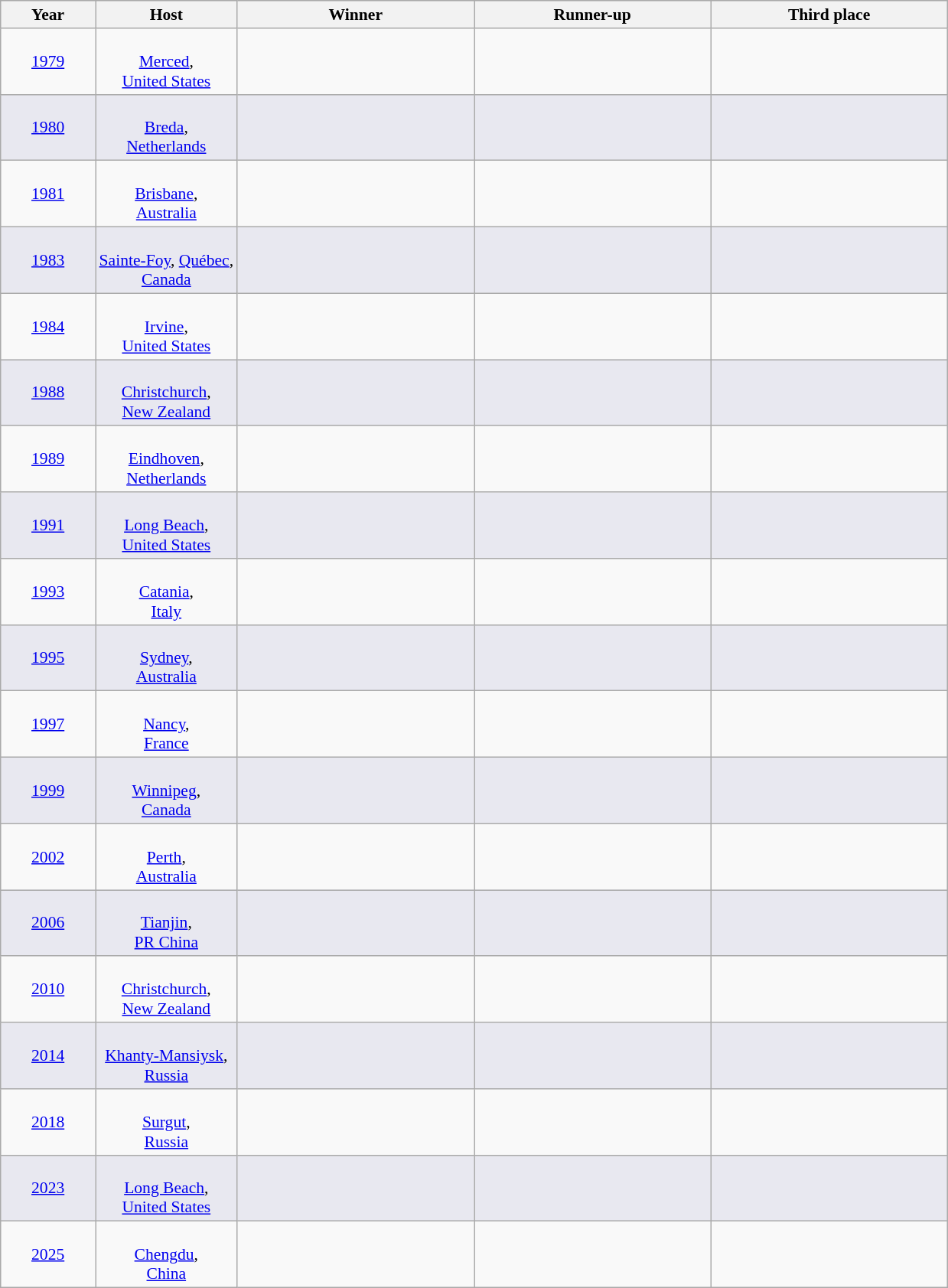<table class=wikitable style="border:1px solid #AAAAAA;font-size:90%">
<tr style="background: #efefef;">
<th width=10%>Year</th>
<th width=15%>Host</th>
<th width=25%>Winner</th>
<th width=25%>Runner-up</th>
<th width=25%>Third place</th>
</tr>
<tr align=center>
<td><a href='#'>1979</a></td>
<td><br><a href='#'>Merced</a>,<br> <a href='#'>United States</a></td>
<td><strong></strong></td>
<td></td>
<td></td>
</tr>
<tr align=center bgcolor=#E8E8F0>
<td><a href='#'>1980</a></td>
<td><br><a href='#'>Breda</a>,<br> <a href='#'>Netherlands</a></td>
<td><strong></strong></td>
<td></td>
<td></td>
</tr>
<tr align=center>
<td><a href='#'>1981</a></td>
<td><br><a href='#'>Brisbane</a>,<br> <a href='#'>Australia</a></td>
<td><strong></strong></td>
<td></td>
<td></td>
</tr>
<tr align=center bgcolor=#E8E8F0>
<td><a href='#'>1983</a></td>
<td><br><a href='#'>Sainte-Foy</a>, <a href='#'>Québec</a>,<br> <a href='#'>Canada</a></td>
<td><strong></strong></td>
<td></td>
<td></td>
</tr>
<tr align=center>
<td><a href='#'>1984</a></td>
<td><br><a href='#'>Irvine</a>,<br> <a href='#'>United States</a></td>
<td><strong></strong></td>
<td></td>
<td></td>
</tr>
<tr align=center bgcolor=#E8E8F0>
<td><a href='#'>1988</a></td>
<td><br><a href='#'>Christchurch</a>,<br> <a href='#'>New Zealand</a></td>
<td><strong></strong></td>
<td></td>
<td></td>
</tr>
<tr align=center>
<td><a href='#'>1989</a></td>
<td><br><a href='#'>Eindhoven</a>,<br> <a href='#'>Netherlands</a></td>
<td><strong></strong></td>
<td></td>
<td></td>
</tr>
<tr align=center bgcolor=#E8E8F0>
<td><a href='#'>1991</a></td>
<td><br><a href='#'>Long Beach</a>,<br> <a href='#'>United States</a></td>
<td><strong></strong></td>
<td></td>
<td></td>
</tr>
<tr align=center>
<td><a href='#'>1993</a></td>
<td><br><a href='#'>Catania</a>,<br> <a href='#'>Italy</a></td>
<td><strong></strong></td>
<td></td>
<td></td>
</tr>
<tr align=center bgcolor=#E8E8F0>
<td><a href='#'>1995</a></td>
<td><br><a href='#'>Sydney</a>,<br> <a href='#'>Australia</a></td>
<td><strong></strong></td>
<td></td>
<td></td>
</tr>
<tr align=center>
<td><a href='#'>1997</a></td>
<td><br><a href='#'>Nancy</a>,<br> <a href='#'>France</a></td>
<td><strong></strong></td>
<td></td>
<td></td>
</tr>
<tr align=center bgcolor=#E8E8F0>
<td><a href='#'>1999</a></td>
<td><br><a href='#'>Winnipeg</a>,<br> <a href='#'>Canada</a></td>
<td><strong></strong></td>
<td></td>
<td></td>
</tr>
<tr align=center>
<td><a href='#'>2002</a></td>
<td><br><a href='#'>Perth</a>,<br> <a href='#'>Australia</a></td>
<td><strong></strong></td>
<td></td>
<td></td>
</tr>
<tr align=center bgcolor=#E8E8F0>
<td><a href='#'>2006</a></td>
<td><br><a href='#'>Tianjin</a>,<br> <a href='#'>PR China</a></td>
<td><strong></strong></td>
<td></td>
<td></td>
</tr>
<tr align=center>
<td><a href='#'>2010</a></td>
<td><br><a href='#'>Christchurch</a>,<br> <a href='#'>New Zealand</a></td>
<td><strong></strong></td>
<td></td>
<td></td>
</tr>
<tr align=center bgcolor=#E8E8F0>
<td><a href='#'>2014</a></td>
<td><br><a href='#'>Khanty-Mansiysk</a>,<br> <a href='#'>Russia</a></td>
<td><strong></strong></td>
<td></td>
<td></td>
</tr>
<tr align=center>
<td><a href='#'>2018</a></td>
<td><br><a href='#'>Surgut</a>,<br> <a href='#'>Russia</a></td>
<td><strong></strong></td>
<td></td>
<td></td>
</tr>
<tr align=center bgcolor=#E8E8F0>
<td><a href='#'>2023</a></td>
<td><br><a href='#'>Long Beach</a>,<br> <a href='#'>United States</a></td>
<td><strong></strong></td>
<td></td>
<td></td>
</tr>
<tr align=center>
<td><a href='#'>2025</a></td>
<td><br><a href='#'>Chengdu</a>,<br> <a href='#'>China</a></td>
<td><strong></strong></td>
<td></td>
<td></td>
</tr>
</table>
